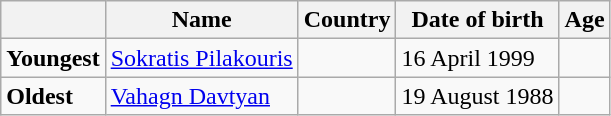<table class="wikitable">
<tr>
<th></th>
<th><strong>Name</strong></th>
<th><strong>Country</strong></th>
<th><strong>Date of birth</strong></th>
<th><strong>Age</strong></th>
</tr>
<tr>
<td><strong>Youngest</strong></td>
<td><a href='#'>Sokratis Pilakouris</a></td>
<td></td>
<td>16 April 1999</td>
<td></td>
</tr>
<tr>
<td><strong>Oldest</strong></td>
<td><a href='#'>Vahagn Davtyan</a></td>
<td></td>
<td>19 August 1988</td>
<td></td>
</tr>
</table>
